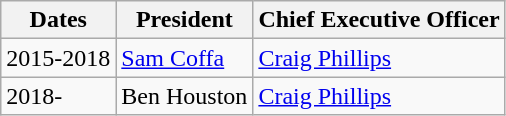<table class="wikitable">
<tr>
<th>Dates</th>
<th>President</th>
<th>Chief Executive Officer</th>
</tr>
<tr>
<td>2015-2018</td>
<td><a href='#'>Sam Coffa</a></td>
<td><a href='#'>Craig Phillips</a></td>
</tr>
<tr>
<td>2018-</td>
<td>Ben Houston</td>
<td><a href='#'>Craig Phillips</a></td>
</tr>
</table>
